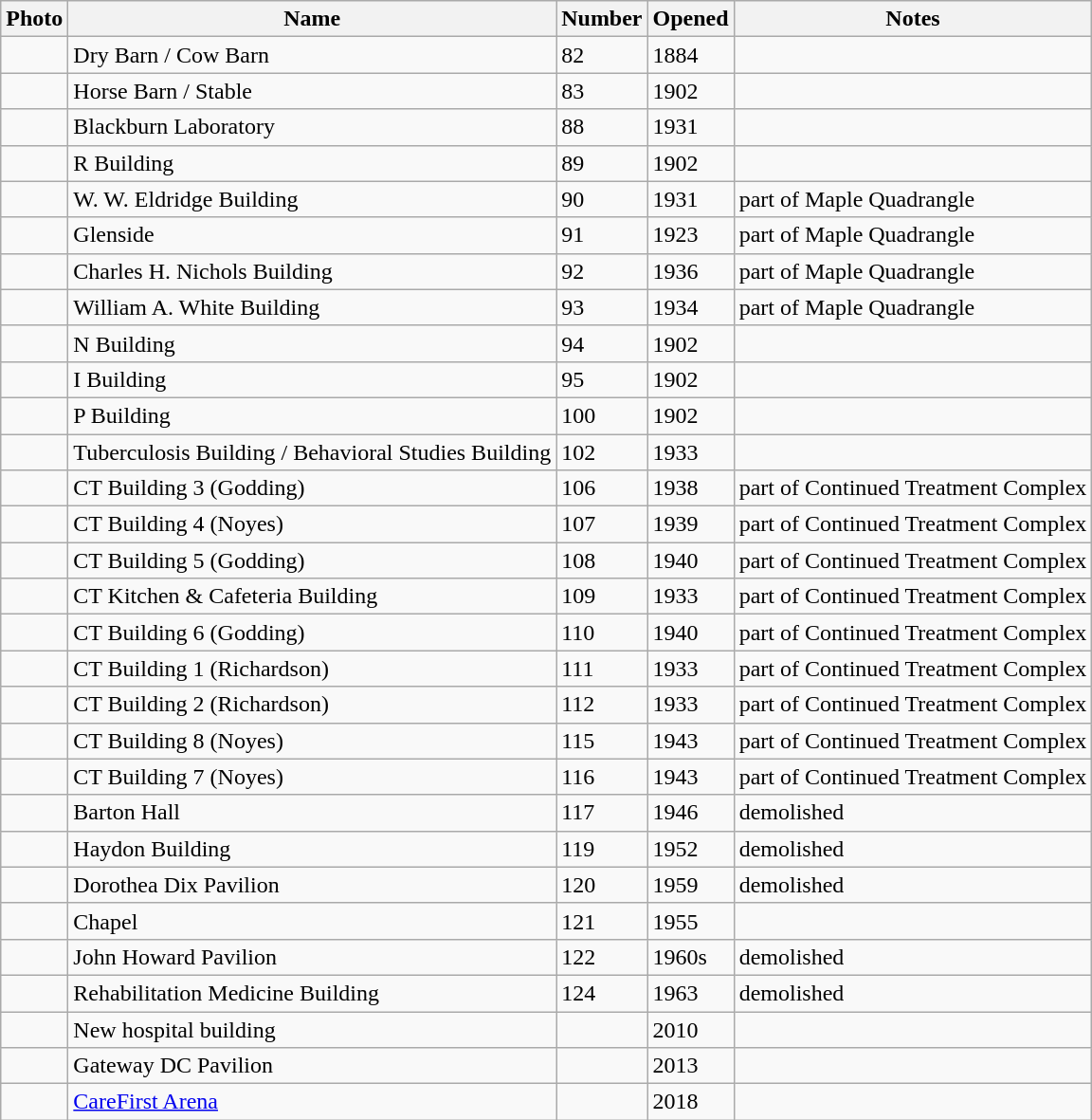<table class="wikitable">
<tr>
<th>Photo</th>
<th>Name</th>
<th>Number</th>
<th>Opened</th>
<th>Notes</th>
</tr>
<tr>
<td></td>
<td>Dry Barn / Cow Barn</td>
<td>82</td>
<td>1884</td>
<td></td>
</tr>
<tr>
<td></td>
<td>Horse Barn / Stable</td>
<td>83</td>
<td>1902</td>
<td></td>
</tr>
<tr>
<td></td>
<td>Blackburn Laboratory</td>
<td>88</td>
<td>1931</td>
<td></td>
</tr>
<tr>
<td></td>
<td>R Building</td>
<td>89</td>
<td>1902</td>
<td></td>
</tr>
<tr>
<td></td>
<td>W. W. Eldridge Building</td>
<td>90</td>
<td>1931</td>
<td>part of Maple Quadrangle</td>
</tr>
<tr>
<td></td>
<td>Glenside</td>
<td>91</td>
<td>1923</td>
<td>part of Maple Quadrangle</td>
</tr>
<tr>
<td></td>
<td>Charles H. Nichols Building</td>
<td>92</td>
<td>1936</td>
<td>part of Maple Quadrangle</td>
</tr>
<tr>
<td></td>
<td>William A. White Building</td>
<td>93</td>
<td>1934</td>
<td>part of Maple Quadrangle</td>
</tr>
<tr>
<td></td>
<td>N Building</td>
<td>94</td>
<td>1902</td>
<td></td>
</tr>
<tr>
<td></td>
<td>I Building</td>
<td>95</td>
<td>1902</td>
<td></td>
</tr>
<tr>
<td></td>
<td>P Building</td>
<td>100</td>
<td>1902</td>
<td></td>
</tr>
<tr>
<td></td>
<td>Tuberculosis Building / Behavioral Studies Building</td>
<td>102</td>
<td>1933</td>
<td></td>
</tr>
<tr>
<td></td>
<td>CT Building 3 (Godding)</td>
<td>106</td>
<td>1938</td>
<td>part of Continued Treatment Complex</td>
</tr>
<tr>
<td></td>
<td>CT Building 4 (Noyes)</td>
<td>107</td>
<td>1939</td>
<td>part of Continued Treatment Complex</td>
</tr>
<tr>
<td></td>
<td>CT Building 5 (Godding)</td>
<td>108</td>
<td>1940</td>
<td>part of Continued Treatment Complex</td>
</tr>
<tr>
<td></td>
<td>CT Kitchen & Cafeteria Building</td>
<td>109</td>
<td>1933</td>
<td>part of Continued Treatment Complex</td>
</tr>
<tr>
<td></td>
<td>CT Building 6 (Godding)</td>
<td>110</td>
<td>1940</td>
<td>part of Continued Treatment Complex</td>
</tr>
<tr>
<td></td>
<td>CT Building 1 (Richardson)</td>
<td>111</td>
<td>1933</td>
<td>part of Continued Treatment Complex</td>
</tr>
<tr>
<td></td>
<td>CT Building 2 (Richardson)</td>
<td>112</td>
<td>1933</td>
<td>part of Continued Treatment Complex</td>
</tr>
<tr>
<td></td>
<td>CT Building 8 (Noyes)</td>
<td>115</td>
<td>1943</td>
<td>part of Continued Treatment Complex</td>
</tr>
<tr>
<td></td>
<td>CT Building 7 (Noyes)</td>
<td>116</td>
<td>1943</td>
<td>part of Continued Treatment Complex</td>
</tr>
<tr>
<td></td>
<td>Barton Hall</td>
<td>117</td>
<td>1946</td>
<td>demolished</td>
</tr>
<tr>
<td></td>
<td>Haydon Building</td>
<td>119</td>
<td>1952</td>
<td>demolished</td>
</tr>
<tr>
<td></td>
<td>Dorothea Dix Pavilion</td>
<td>120</td>
<td>1959</td>
<td>demolished</td>
</tr>
<tr>
<td></td>
<td>Chapel</td>
<td>121</td>
<td>1955</td>
<td></td>
</tr>
<tr>
<td></td>
<td>John Howard Pavilion</td>
<td>122</td>
<td>1960s</td>
<td>demolished</td>
</tr>
<tr>
<td></td>
<td>Rehabilitation Medicine Building</td>
<td>124</td>
<td>1963</td>
<td>demolished</td>
</tr>
<tr>
<td></td>
<td>New hospital building</td>
<td></td>
<td>2010</td>
<td></td>
</tr>
<tr>
<td></td>
<td>Gateway DC Pavilion</td>
<td></td>
<td>2013</td>
<td></td>
</tr>
<tr>
<td></td>
<td><a href='#'>CareFirst Arena</a></td>
<td></td>
<td>2018</td>
<td></td>
</tr>
</table>
